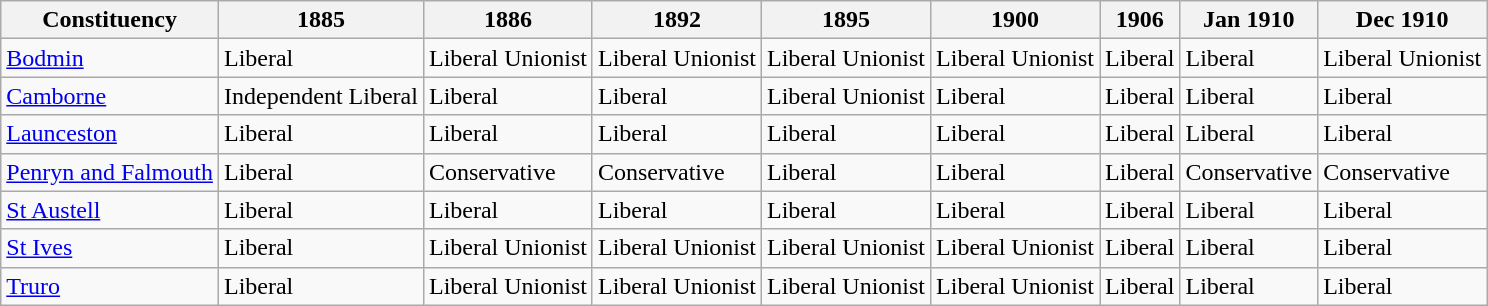<table class="wikitable">
<tr>
<th>Constituency</th>
<th>1885</th>
<th>1886</th>
<th>1892</th>
<th>1895</th>
<th>1900</th>
<th>1906</th>
<th>Jan 1910</th>
<th>Dec 1910</th>
</tr>
<tr>
<td><a href='#'>Bodmin</a></td>
<td bgcolor=>Liberal</td>
<td bgcolor=>Liberal Unionist</td>
<td bgcolor=>Liberal Unionist</td>
<td bgcolor=>Liberal Unionist</td>
<td bgcolor=>Liberal Unionist</td>
<td bgcolor=>Liberal</td>
<td bgcolor=>Liberal</td>
<td bgcolor=>Liberal Unionist</td>
</tr>
<tr>
<td><a href='#'>Camborne</a></td>
<td bgcolor=>Independent Liberal</td>
<td bgcolor=>Liberal</td>
<td bgcolor=>Liberal</td>
<td bgcolor=>Liberal Unionist</td>
<td bgcolor=>Liberal</td>
<td bgcolor=>Liberal</td>
<td bgcolor=>Liberal</td>
<td bgcolor=>Liberal</td>
</tr>
<tr>
<td><a href='#'>Launceston</a></td>
<td bgcolor=>Liberal</td>
<td bgcolor=>Liberal</td>
<td bgcolor=>Liberal</td>
<td bgcolor=>Liberal</td>
<td bgcolor=>Liberal</td>
<td bgcolor=>Liberal</td>
<td bgcolor=>Liberal</td>
<td bgcolor=>Liberal</td>
</tr>
<tr>
<td><a href='#'>Penryn and Falmouth</a></td>
<td bgcolor=>Liberal</td>
<td bgcolor=>Conservative</td>
<td bgcolor=>Conservative</td>
<td bgcolor=>Liberal</td>
<td bgcolor=>Liberal</td>
<td bgcolor=>Liberal</td>
<td bgcolor=>Conservative</td>
<td bgcolor=>Conservative</td>
</tr>
<tr>
<td><a href='#'>St Austell</a></td>
<td bgcolor=>Liberal</td>
<td bgcolor=>Liberal</td>
<td bgcolor=>Liberal</td>
<td bgcolor=>Liberal</td>
<td bgcolor=>Liberal</td>
<td bgcolor=>Liberal</td>
<td bgcolor=>Liberal</td>
<td bgcolor=>Liberal</td>
</tr>
<tr>
<td><a href='#'>St Ives</a></td>
<td bgcolor=>Liberal</td>
<td bgcolor=>Liberal Unionist</td>
<td bgcolor=>Liberal Unionist</td>
<td bgcolor=>Liberal Unionist</td>
<td bgcolor=>Liberal Unionist</td>
<td bgcolor=>Liberal</td>
<td bgcolor=>Liberal</td>
<td bgcolor=>Liberal</td>
</tr>
<tr>
<td><a href='#'>Truro</a></td>
<td bgcolor=>Liberal</td>
<td bgcolor=>Liberal Unionist</td>
<td bgcolor=>Liberal Unionist</td>
<td bgcolor=>Liberal Unionist</td>
<td bgcolor=>Liberal Unionist</td>
<td bgcolor=>Liberal</td>
<td bgcolor=>Liberal</td>
<td bgcolor=>Liberal</td>
</tr>
</table>
